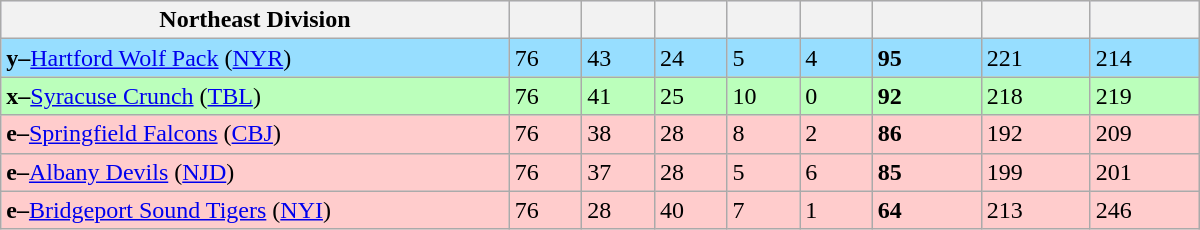<table class="wikitable" style="width:50em">
<tr style="background-color:#DDDDFF">
<th width="35%">Northeast Division</th>
<th width="5%"></th>
<th width="5%"></th>
<th width="5%"></th>
<th width="5%"></th>
<th width="5%"></th>
<th width="7.5%"></th>
<th width="7.5%"></th>
<th width="7.5%"></th>
</tr>
<tr style="background-color:#97DEFF">
<td><strong>y–</strong><a href='#'>Hartford Wolf Pack</a> (<a href='#'>NYR</a>)</td>
<td>76</td>
<td>43</td>
<td>24</td>
<td>5</td>
<td>4</td>
<td><strong>95</strong></td>
<td>221</td>
<td>214</td>
</tr>
<tr style="background-color:#bbffbb">
<td><strong>x–</strong><a href='#'>Syracuse Crunch</a> (<a href='#'>TBL</a>)</td>
<td>76</td>
<td>41</td>
<td>25</td>
<td>10</td>
<td>0</td>
<td><strong>92</strong></td>
<td>218</td>
<td>219</td>
</tr>
<tr style="background-color:#ffcccc">
<td><strong>e–</strong><a href='#'>Springfield Falcons</a> (<a href='#'>CBJ</a>)</td>
<td>76</td>
<td>38</td>
<td>28</td>
<td>8</td>
<td>2</td>
<td><strong>86</strong></td>
<td>192</td>
<td>209</td>
</tr>
<tr style="background-color:#ffcccc">
<td><strong>e–</strong><a href='#'>Albany Devils</a> (<a href='#'>NJD</a>)</td>
<td>76</td>
<td>37</td>
<td>28</td>
<td>5</td>
<td>6</td>
<td><strong>85</strong></td>
<td>199</td>
<td>201</td>
</tr>
<tr style="background-color:#ffcccc">
<td><strong>e–</strong><a href='#'>Bridgeport Sound Tigers</a> (<a href='#'>NYI</a>)</td>
<td>76</td>
<td>28</td>
<td>40</td>
<td>7</td>
<td>1</td>
<td><strong>64</strong></td>
<td>213</td>
<td>246</td>
</tr>
</table>
